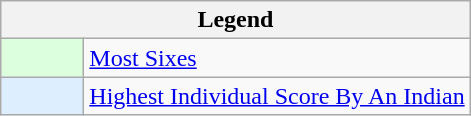<table class="wikitable">
<tr>
<th colspan=2>Legend</th>
</tr>
<tr>
<td style="background:#DCFFDD; width:3em;"></td>
<td><a href='#'>Most Sixes</a></td>
</tr>
<tr>
<td style="background:#DDEEFF; width:3em;"></td>
<td><a href='#'>Highest Individual Score By An Indian</a></td>
</tr>
</table>
